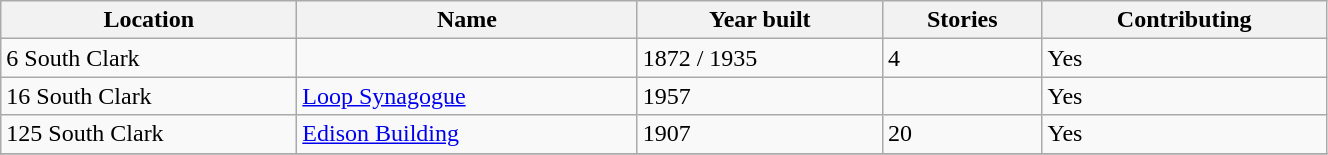<table class=wikitable width=70%>
<tr>
<th width=190px>Location</th>
<th>Name</th>
<th>Year built</th>
<th>Stories</th>
<th>Contributing</th>
</tr>
<tr>
<td>6 South Clark</td>
<td></td>
<td>1872 / 1935</td>
<td>4 </td>
<td>Yes</td>
</tr>
<tr>
<td>16 South Clark</td>
<td><a href='#'>Loop Synagogue</a><br></td>
<td>1957</td>
<td></td>
<td>Yes</td>
</tr>
<tr>
<td>125 South Clark</td>
<td><a href='#'>Edison Building</a></td>
<td>1907</td>
<td>20</td>
<td>Yes</td>
</tr>
<tr>
</tr>
</table>
